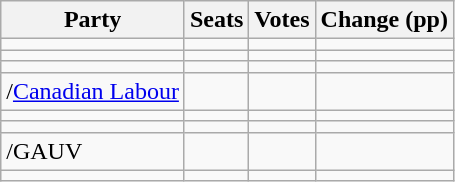<table class="wikitable" style="text-align:right;">
<tr>
<th>Party</th>
<th>Seats</th>
<th>Votes</th>
<th colspan="3">Change (pp)</th>
</tr>
<tr>
<td style="text-align:left;"></td>
<td></td>
<td></td>
<td></td>
</tr>
<tr>
<td style="text-align:left;"></td>
<td></td>
<td></td>
<td></td>
</tr>
<tr>
<td style="text-align:left;"></td>
<td></td>
<td></td>
<td></td>
</tr>
<tr>
<td style="text-align:left;">/<a href='#'>Canadian Labour</a></td>
<td></td>
<td></td>
<td></td>
</tr>
<tr>
<td style="text-align:left;"></td>
<td></td>
<td></td>
<td></td>
</tr>
<tr>
<td style="text-align:left;"></td>
<td></td>
<td></td>
<td></td>
</tr>
<tr>
<td style="text-align:left;">/GAUV</td>
<td></td>
<td></td>
<td></td>
</tr>
<tr>
<td style="text-align:left;"></td>
<td></td>
<td></td>
<td></td>
</tr>
</table>
